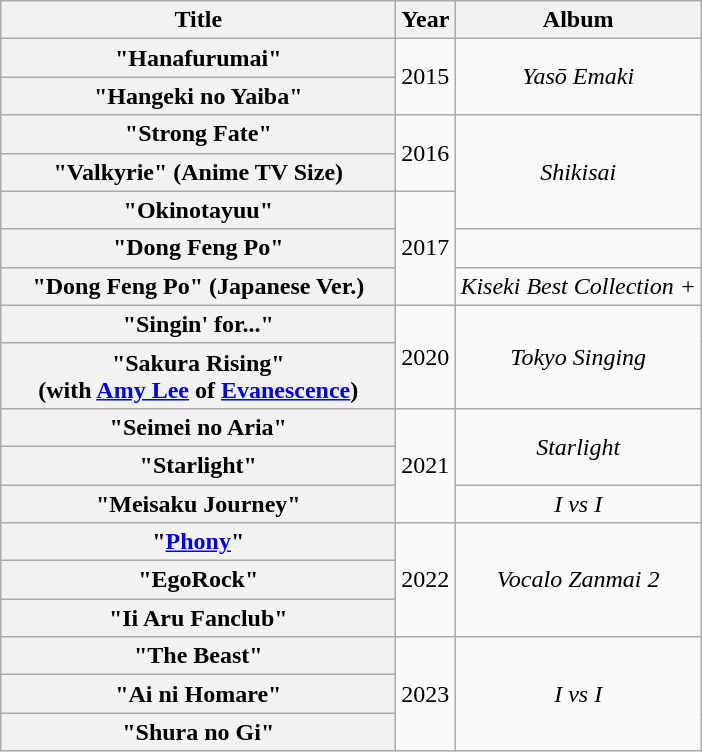<table class="wikitable plainrowheaders" style="text-align:center;">
<tr>
<th scope="col" style="width:16em;">Title</th>
<th scope="col">Year</th>
<th scope="col">Album</th>
</tr>
<tr>
<th scope="row">"Hanafurumai"</th>
<td rowspan="2">2015</td>
<td rowspan="2"><em>Yasō Emaki</em></td>
</tr>
<tr>
<th scope="row">"Hangeki no Yaiba"</th>
</tr>
<tr>
<th scope="row">"Strong Fate"</th>
<td rowspan="2">2016</td>
<td rowspan="3"><em>Shikisai</em></td>
</tr>
<tr>
<th scope="row">"Valkyrie" (Anime TV Size)</th>
</tr>
<tr>
<th scope="row">"Okinotayuu"</th>
<td rowspan="3">2017</td>
</tr>
<tr>
<th scope="row">"Dong Feng Po"</th>
<td></td>
</tr>
<tr>
<th scope="row">"Dong Feng Po" (Japanese Ver.)</th>
<td><em>Kiseki Best Collection +</em></td>
</tr>
<tr>
<th scope="row">"Singin' for..."</th>
<td rowspan="2">2020</td>
<td rowspan="2"><em>Tokyo Singing</em></td>
</tr>
<tr>
<th scope="row">"Sakura Rising"<br>(with <a href='#'>Amy Lee</a> of <a href='#'>Evanescence</a>)</th>
</tr>
<tr>
<th scope="row">"Seimei no Aria"</th>
<td rowspan="3">2021</td>
<td rowspan="2"><em>Starlight</em></td>
</tr>
<tr>
<th scope="row">"Starlight"</th>
</tr>
<tr>
<th scope="row">"Meisaku Journey"</th>
<td><em>I vs I</em></td>
</tr>
<tr>
<th scope="row">"<a href='#'>Phony</a>"</th>
<td rowspan="3">2022</td>
<td rowspan="3"><em>Vocalo Zanmai 2</em></td>
</tr>
<tr>
<th scope="row">"EgoRock"</th>
</tr>
<tr>
<th scope="row">"Ii Aru Fanclub"</th>
</tr>
<tr>
<th scope="row">"The Beast"</th>
<td rowspan="3">2023</td>
<td rowspan="3"><em>I vs I</em></td>
</tr>
<tr>
<th scope="row">"Ai ni Homare"</th>
</tr>
<tr>
<th scope="row">"Shura no Gi"</th>
</tr>
</table>
